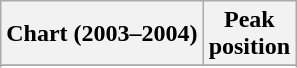<table class="wikitable sortable">
<tr>
<th align="left">Chart (2003–2004)</th>
<th align="center">Peak<br>position</th>
</tr>
<tr>
</tr>
<tr>
</tr>
</table>
